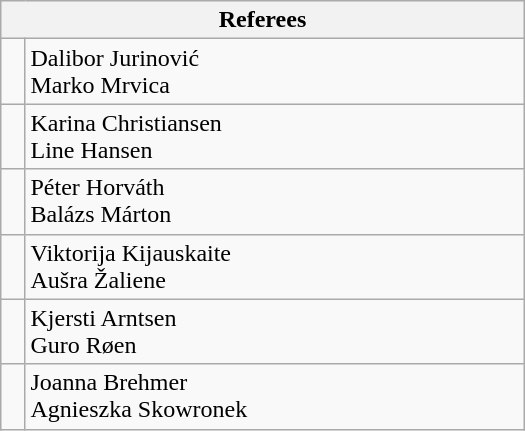<table class="wikitable" style="width:350px;">
<tr>
<th colspan=2>Referees</th>
</tr>
<tr>
<td align=left></td>
<td>Dalibor Jurinović<br>Marko Mrvica</td>
</tr>
<tr>
<td align=left></td>
<td>Karina Christiansen<br>Line Hansen</td>
</tr>
<tr>
<td align=left></td>
<td>Péter Horváth<br>Balázs Márton</td>
</tr>
<tr>
<td align=left></td>
<td>Viktorija Kijauskaite<br>Aušra Žaliene</td>
</tr>
<tr>
<td align=left></td>
<td>Kjersti Arntsen<br>Guro Røen</td>
</tr>
<tr>
<td align=left></td>
<td>Joanna Brehmer<br>Agnieszka Skowronek</td>
</tr>
</table>
